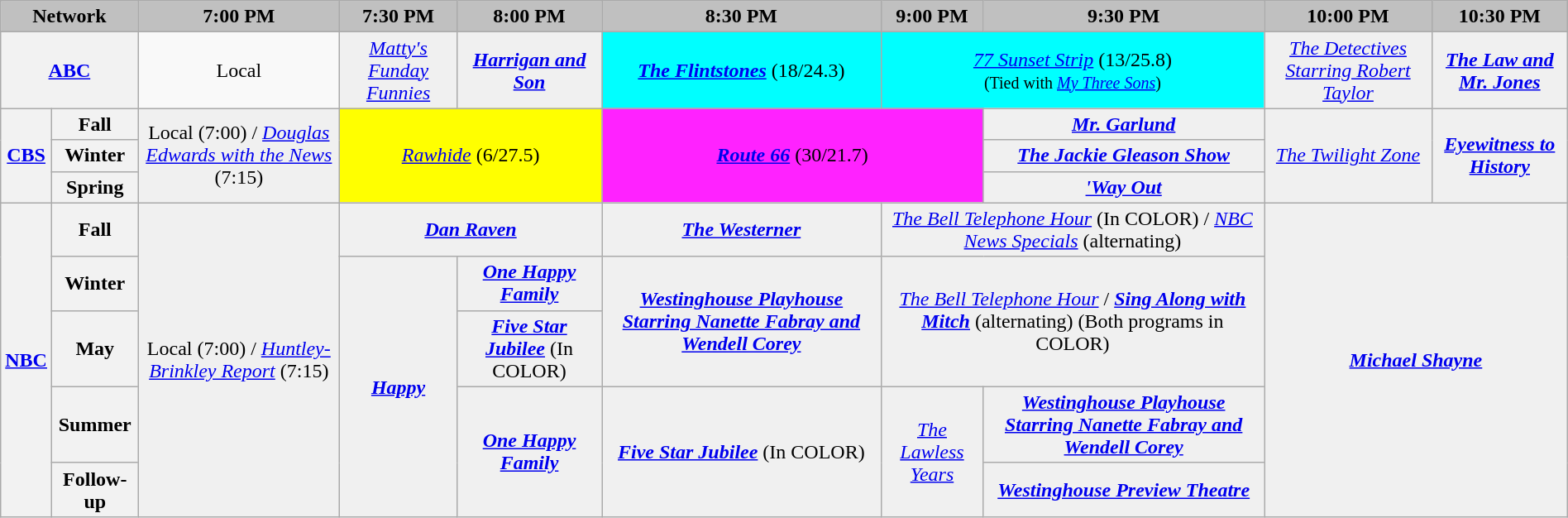<table class="wikitable" style="width:100%;margin-right:0;text-align:center">
<tr>
<th colspan="2" style="background-color:#C0C0C0;text-align:center">Network</th>
<th style="background-color:#C0C0C0;text-align:center">7:00 PM</th>
<th style="background-color:#C0C0C0;text-align:center">7:30 PM</th>
<th style="background-color:#C0C0C0;text-align:center">8:00 PM</th>
<th style="background-color:#C0C0C0;text-align:center">8:30 PM</th>
<th style="background-color:#C0C0C0;text-align:center">9:00 PM</th>
<th style="background-color:#C0C0C0;text-align:center">9:30 PM</th>
<th style="background-color:#C0C0C0;text-align:center">10:00 PM</th>
<th style="background-color:#C0C0C0;text-align:center">10:30 PM</th>
</tr>
<tr>
<th colspan="2"><a href='#'>ABC</a></th>
<td>Local</td>
<td bgcolor="#F0F0F0"><em><a href='#'>Matty's Funday Funnies</a></em></td>
<td bgcolor="#F0F0F0"><strong><em><a href='#'>Harrigan and Son</a></em></strong></td>
<td bgcolor="#00FFFF"><strong><em><a href='#'>The Flintstones</a></em></strong> (18/24.3)</td>
<td bgcolor="#00FFFF" colspan="2"><em><a href='#'>77 Sunset Strip</a></em> (13/25.8)<br><small>(Tied with <em><a href='#'>My Three Sons</a></em>)</small></td>
<td bgcolor="#F0F0F0"><em><a href='#'>The Detectives Starring Robert Taylor</a></em></td>
<td bgcolor="#F0F0F0"><strong><em><a href='#'>The Law and Mr. Jones</a></em></strong></td>
</tr>
<tr>
<th rowspan="3"><a href='#'>CBS</a></th>
<th>Fall</th>
<td bgcolor="#F0F0F0" rowspan="3">Local (7:00) / <em><a href='#'>Douglas Edwards with the News</a></em> (7:15)</td>
<td bgcolor="#FFFF00" colspan="2" rowspan="3"><em><a href='#'>Rawhide</a></em> (6/27.5)</td>
<td bgcolor="#FF22FF" colspan="2" rowspan="3"><strong><em><a href='#'>Route 66</a></em></strong> (30/21.7)</td>
<td bgcolor="#F0F0F0"><strong><em><a href='#'>Mr. Garlund</a></em></strong></td>
<td bgcolor="#F0F0F0" rowspan="3"><em><a href='#'>The Twilight Zone</a></em></td>
<td bgcolor="#F0F0F0" rowspan="3"><strong><em><a href='#'>Eyewitness to History</a></em></strong></td>
</tr>
<tr>
<th>Winter</th>
<td bgcolor="#F0F0F0"><strong><em><a href='#'>The Jackie Gleason Show</a></em></strong></td>
</tr>
<tr>
<th>Spring</th>
<td bgcolor="#F0F0F0"><strong><em><a href='#'>'Way Out</a></em></strong></td>
</tr>
<tr>
<th rowspan="5"><a href='#'>NBC</a></th>
<th>Fall</th>
<td bgcolor="#F0F0F0" rowspan="5">Local (7:00) / <em><a href='#'>Huntley-Brinkley Report</a></em> (7:15)</td>
<td bgcolor="#F0F0F0" colspan="2"><strong><em><a href='#'>Dan Raven</a></em></strong></td>
<td bgcolor="#F0F0F0"><strong><em><a href='#'>The Westerner</a></em></strong></td>
<td bgcolor="#F0F0F0" colspan="2"><em><a href='#'>The Bell Telephone Hour</a></em> (In <span>C</span><span>O</span><span>L</span><span>O</span><span>R</span>) / <em><a href='#'>NBC News Specials</a></em> (alternating)</td>
<td bgcolor="#F0F0F0" colspan="2" rowspan="5"><strong><em><a href='#'>Michael Shayne</a></em></strong></td>
</tr>
<tr>
<th>Winter</th>
<td bgcolor="#F0F0F0" rowspan="4"><strong><em><a href='#'>Happy</a></em></strong></td>
<td bgcolor="#F0F0F0"><strong><em><a href='#'>One Happy Family</a></em></strong></td>
<td bgcolor="#F0F0F0" rowspan="2"><strong><em><a href='#'>Westinghouse Playhouse Starring Nanette Fabray and Wendell Corey</a></em></strong></td>
<td bgcolor="#F0F0F0" colspan="2" rowspan="2"><em><a href='#'>The Bell Telephone Hour</a></em> / <strong><em><a href='#'>Sing Along with Mitch</a></em></strong> (alternating) (Both programs in <span>C</span><span>O</span><span>L</span><span>O</span><span>R</span>)</td>
</tr>
<tr>
<th>May</th>
<td bgcolor="#F0F0F0"><strong><em><a href='#'>Five Star Jubilee</a></em></strong> (In <span>C</span><span>O</span><span>L</span><span>O</span><span>R</span>)</td>
</tr>
<tr>
<th>Summer</th>
<td bgcolor="#F0F0F0" rowspan="2"><strong><em><a href='#'>One Happy Family</a></em></strong></td>
<td bgcolor="#F0F0F0" rowspan="2"><strong><em><a href='#'>Five Star Jubilee</a></em></strong> (In <span>C</span><span>O</span><span>L</span><span>O</span><span>R</span>)</td>
<td bgcolor="#F0F0F0" rowspan="2"><em><a href='#'>The Lawless Years</a></em></td>
<td bgcolor="#F0F0F0"><strong><em><a href='#'>Westinghouse Playhouse Starring Nanette Fabray and Wendell Corey</a></em></strong></td>
</tr>
<tr>
<th>Follow-up</th>
<td bgcolor="#F0F0F0"><strong><em><a href='#'>Westinghouse Preview Theatre</a></em></strong></td>
</tr>
</table>
